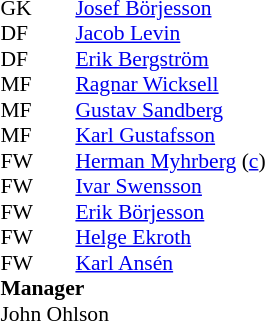<table style="font-size:90%; margin:0.2em auto;" cellspacing="0" cellpadding="0">
<tr>
<th width="25"></th>
<th width="25"></th>
</tr>
<tr>
<td>GK</td>
<td></td>
<td><a href='#'>Josef Börjesson</a></td>
</tr>
<tr>
<td>DF</td>
<td></td>
<td><a href='#'>Jacob Levin</a></td>
</tr>
<tr>
<td>DF</td>
<td></td>
<td><a href='#'>Erik Bergström</a></td>
</tr>
<tr>
<td>MF</td>
<td></td>
<td><a href='#'>Ragnar Wicksell</a></td>
</tr>
<tr>
<td>MF</td>
<td></td>
<td><a href='#'>Gustav Sandberg</a></td>
</tr>
<tr>
<td>MF</td>
<td></td>
<td><a href='#'>Karl Gustafsson</a></td>
</tr>
<tr>
<td>FW</td>
<td></td>
<td><a href='#'>Herman Myhrberg</a> (<a href='#'>c</a>)</td>
</tr>
<tr>
<td>FW</td>
<td></td>
<td><a href='#'>Ivar Swensson</a></td>
</tr>
<tr>
<td>FW</td>
<td></td>
<td><a href='#'>Erik Börjesson</a></td>
</tr>
<tr>
<td>FW</td>
<td></td>
<td><a href='#'>Helge Ekroth</a></td>
</tr>
<tr>
<td>FW</td>
<td></td>
<td><a href='#'>Karl Ansén</a></td>
</tr>
<tr>
<td colspan=3><strong>Manager</strong></td>
</tr>
<tr>
<td colspan=4> John Ohlson</td>
</tr>
</table>
